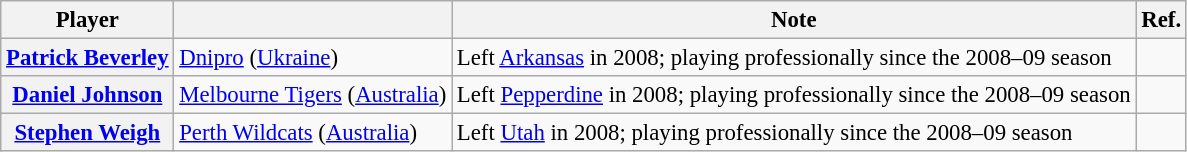<table class="wikitable sortable plainrowheaders" style="text-align:left; font-size:95%">
<tr>
<th>Player</th>
<th></th>
<th class=unsortable>Note</th>
<th class=unsortable>Ref.</th>
</tr>
<tr>
<th scope="row"> <a href='#'>Patrick Beverley</a></th>
<td><a href='#'>Dnipro</a> (<a href='#'>Ukraine</a>)</td>
<td>Left <a href='#'>Arkansas</a> in 2008; playing professionally since the 2008–09 season</td>
<td align=center></td>
</tr>
<tr>
<th scope="row"> <a href='#'>Daniel Johnson</a></th>
<td><a href='#'>Melbourne Tigers</a> (<a href='#'>Australia</a>)</td>
<td>Left <a href='#'>Pepperdine</a> in 2008; playing professionally since the 2008–09 season</td>
<td align=center></td>
</tr>
<tr>
<th scope="row"> <a href='#'>Stephen Weigh</a></th>
<td><a href='#'>Perth Wildcats</a> (<a href='#'>Australia</a>)</td>
<td>Left <a href='#'>Utah</a> in 2008; playing professionally since the 2008–09 season</td>
<td align=center></td>
</tr>
</table>
